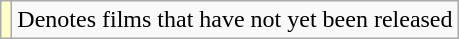<table class="wikitable">
<tr>
<td style="background:#ffc;"></td>
<td>Denotes films that have not yet been released</td>
</tr>
</table>
